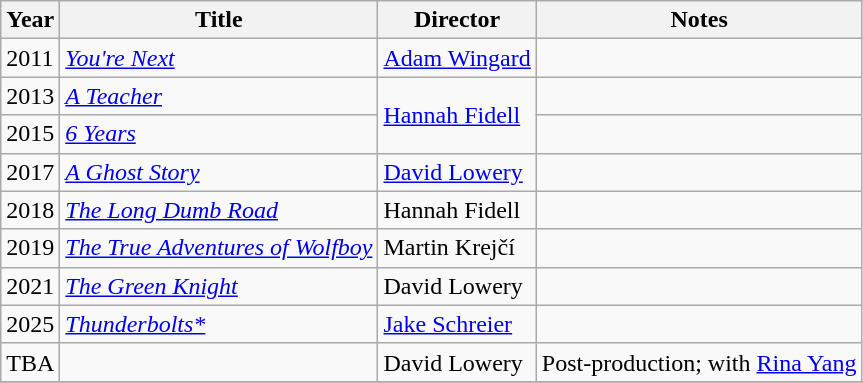<table class="wikitable">
<tr>
<th>Year</th>
<th>Title</th>
<th>Director</th>
<th>Notes</th>
</tr>
<tr>
<td>2011</td>
<td><em><a href='#'>You're Next</a></em></td>
<td><a href='#'>Adam Wingard</a></td>
<td></td>
</tr>
<tr>
<td>2013</td>
<td><em><a href='#'>A Teacher</a></em></td>
<td rowspan=2><a href='#'>Hannah Fidell</a></td>
<td></td>
</tr>
<tr>
<td>2015</td>
<td><em><a href='#'>6 Years</a></em></td>
<td></td>
</tr>
<tr>
<td>2017</td>
<td><em><a href='#'>A Ghost Story</a></em></td>
<td><a href='#'>David Lowery</a></td>
<td></td>
</tr>
<tr>
<td>2018</td>
<td><em><a href='#'>The Long Dumb Road</a></em></td>
<td>Hannah Fidell</td>
<td></td>
</tr>
<tr>
<td>2019</td>
<td><em><a href='#'>The True Adventures of Wolfboy</a></em></td>
<td>Martin Krejčí</td>
<td></td>
</tr>
<tr>
<td>2021</td>
<td><em><a href='#'>The Green Knight</a></em></td>
<td>David Lowery</td>
<td></td>
</tr>
<tr>
<td>2025</td>
<td><em><a href='#'>Thunderbolts*</a></em></td>
<td><a href='#'>Jake Schreier</a></td>
<td></td>
</tr>
<tr>
<td>TBA</td>
<td></td>
<td>David Lowery</td>
<td>Post-production; with <a href='#'>Rina Yang</a></td>
</tr>
<tr>
</tr>
</table>
